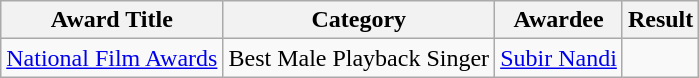<table class="wikitable">
<tr>
<th>Award Title</th>
<th>Category</th>
<th>Awardee</th>
<th>Result</th>
</tr>
<tr>
<td><a href='#'>National Film Awards</a></td>
<td>Best Male Playback Singer</td>
<td><a href='#'>Subir Nandi</a></td>
<td></td>
</tr>
</table>
